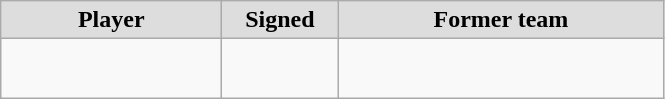<table class="wikitable" style="text-align: center">
<tr align="center" bgcolor="#dddddd">
<td style="width:140px"><strong>Player</strong></td>
<td style="width:70px"><strong>Signed</strong></td>
<td style="width:210px"><strong>Former team</strong></td>
</tr>
<tr style="height:40px">
<td></td>
<td style="font-size: 80%"></td>
<td></td>
</tr>
</table>
